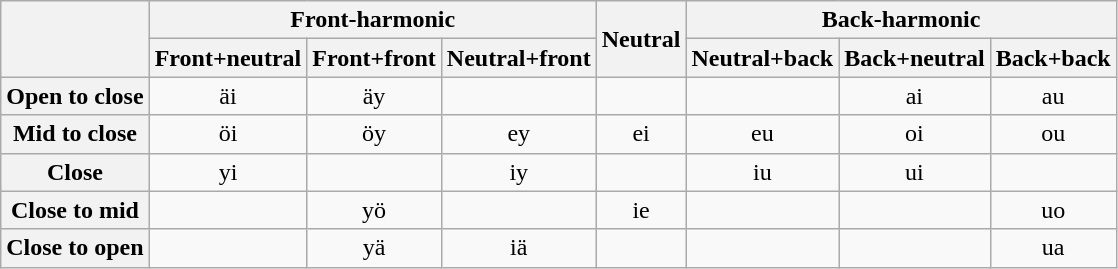<table class="wikitable" style="text-align:center;">
<tr>
<th rowspan="2"></th>
<th colspan="3">Front-harmonic</th>
<th rowspan="2">Neutral</th>
<th colspan="3">Back-harmonic</th>
</tr>
<tr>
<th>Front+neutral</th>
<th>Front+front</th>
<th>Neutral+front</th>
<th>Neutral+back</th>
<th>Back+neutral</th>
<th>Back+back</th>
</tr>
<tr>
<th>Open to close</th>
<td>äi</td>
<td>äy</td>
<td></td>
<td></td>
<td></td>
<td>ai</td>
<td>au</td>
</tr>
<tr>
<th>Mid to close</th>
<td>öi</td>
<td>öy</td>
<td>ey</td>
<td>ei</td>
<td>eu</td>
<td>oi</td>
<td>ou</td>
</tr>
<tr>
<th>Close</th>
<td>yi</td>
<td></td>
<td>iy</td>
<td></td>
<td>iu</td>
<td>ui</td>
<td></td>
</tr>
<tr>
<th>Close to mid</th>
<td></td>
<td>yö</td>
<td></td>
<td>ie</td>
<td></td>
<td></td>
<td>uo</td>
</tr>
<tr>
<th>Close to open</th>
<td></td>
<td>yä</td>
<td>iä</td>
<td></td>
<td></td>
<td></td>
<td>ua</td>
</tr>
</table>
